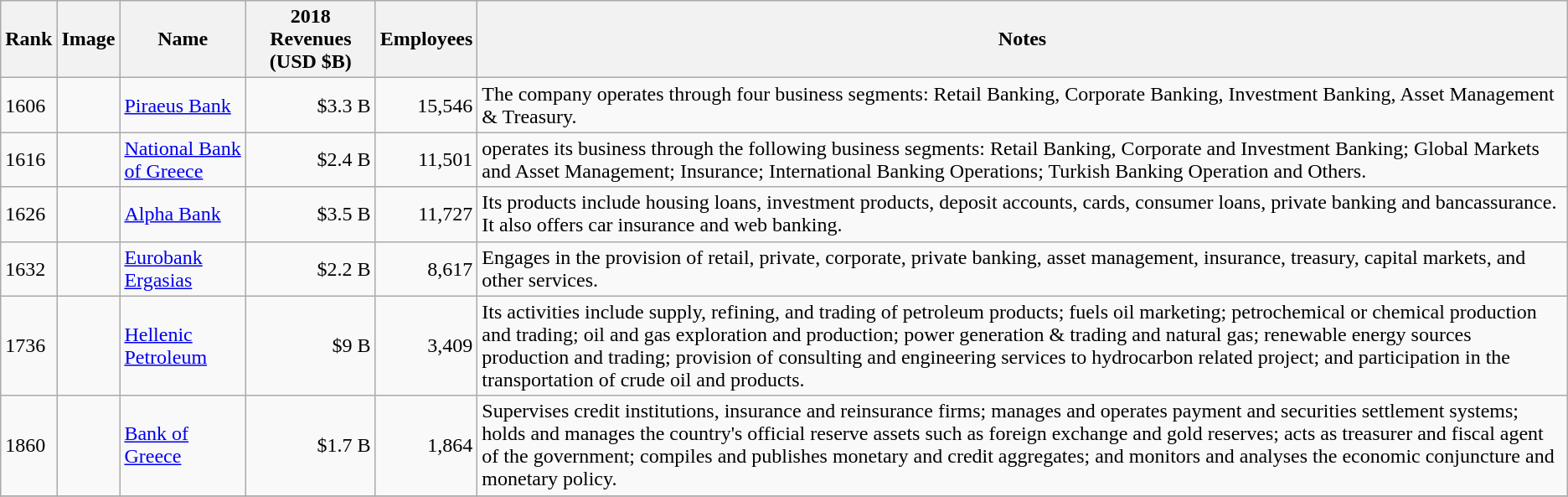<table class="wikitable sortable">
<tr>
<th>Rank</th>
<th>Image</th>
<th>Name</th>
<th>2018 Revenues (USD $B)</th>
<th>Employees</th>
<th>Notes</th>
</tr>
<tr>
<td>1606</td>
<td></td>
<td><a href='#'>Piraeus Bank</a></td>
<td align="right">$3.3 B</td>
<td align="right">15,546</td>
<td>The company operates through four business segments: Retail Banking, Corporate Banking, Investment Banking, Asset Management & Treasury.</td>
</tr>
<tr>
<td>1616</td>
<td></td>
<td><a href='#'>National Bank of Greece</a></td>
<td align="right">$2.4 B</td>
<td align="right">11,501</td>
<td>operates its business through the following business segments: Retail Banking, Corporate and Investment Banking; Global Markets and Asset Management; Insurance; International Banking Operations; Turkish Banking Operation and Others.</td>
</tr>
<tr>
<td>1626</td>
<td></td>
<td><a href='#'>Alpha Bank</a></td>
<td align="right">$3.5 B</td>
<td align="right">11,727</td>
<td>Its products include housing loans, investment products, deposit accounts, cards, consumer loans, private banking and bancassurance. It also offers car insurance and web banking.</td>
</tr>
<tr>
<td>1632</td>
<td></td>
<td><a href='#'>Eurobank Ergasias</a></td>
<td align="right">$2.2 B</td>
<td align="right">8,617</td>
<td>Engages in the provision of retail, private, corporate, private banking, asset management, insurance, treasury, capital markets, and other services.</td>
</tr>
<tr>
<td>1736</td>
<td></td>
<td><a href='#'>Hellenic Petroleum</a></td>
<td align="right">$9 B</td>
<td align="right">3,409</td>
<td>Its activities include supply, refining, and trading of petroleum products; fuels oil marketing; petrochemical or chemical production and trading; oil and gas exploration and production; power generation & trading and natural gas; renewable energy sources production and trading; provision of consulting and engineering services to hydrocarbon related project; and participation in the transportation of crude oil and products.</td>
</tr>
<tr>
<td>1860</td>
<td></td>
<td><a href='#'>Bank of Greece</a></td>
<td align="right">$1.7 B</td>
<td align="right">1,864</td>
<td>Supervises credit institutions, insurance and reinsurance firms; manages and operates payment and securities settlement systems; holds and manages the country's official reserve assets such as foreign exchange and gold reserves; acts as treasurer and fiscal agent of the government; compiles and publishes monetary and credit aggregates; and monitors and analyses the economic conjuncture and monetary policy.</td>
</tr>
<tr>
</tr>
</table>
